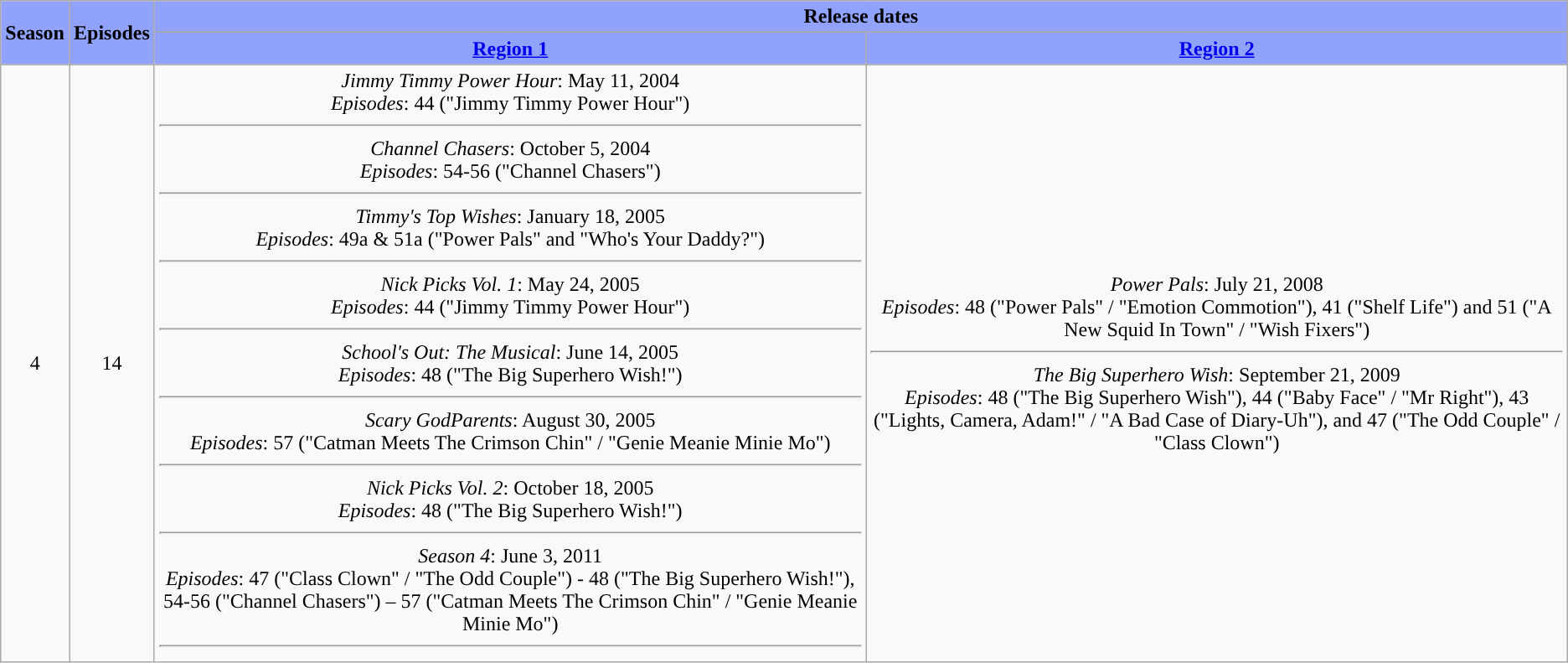<table class="wikitable" style="text-align: center;">
<tr>
<th rowspan=2 style="background:#91a2fa;color:#">Season</th>
<th rowspan=2 style="background:#91a2fa;color:#">Episodes</th>
<th colspan=2 style="background:#91a2fa;color:#">Release dates</th>
</tr>
<tr>
<th style="background:#91a2fa;color:#"><a href='#'>Region 1</a></th>
<th style="background:#91a2fa;color:#"><a href='#'>Region 2</a></th>
</tr>
<tr>
<td>4</td>
<td>14</td>
<td><em>Jimmy Timmy Power Hour</em>: May 11, 2004<br><em>Episodes</em>: 44 ("Jimmy Timmy Power Hour")<hr><em>Channel Chasers</em>: October 5, 2004<br><em>Episodes</em>: 54-56 ("Channel Chasers")<hr><em>Timmy's Top Wishes</em>: January 18, 2005<br><em>Episodes</em>: 49a & 51a ("Power Pals" and "Who's Your Daddy?")<hr><em>Nick Picks Vol. 1</em>: May 24, 2005<br><em>Episodes</em>: 44 ("Jimmy Timmy Power Hour")<hr><em>School's Out: The Musical</em>: June 14, 2005<br><em>Episodes</em>: 48 ("The Big Superhero Wish!")<hr><em>Scary GodParents</em>: August 30, 2005<br><em>Episodes</em>: 57 ("Catman Meets The Crimson Chin" / "Genie Meanie Minie Mo")<hr><em>Nick Picks Vol. 2</em>: October 18, 2005<br><em>Episodes</em>: 48 ("The Big Superhero Wish!")<hr><em>Season 4</em>: June 3, 2011<br><em>Episodes</em>: 47 ("Class Clown" / "The Odd Couple") - 48 ("The Big Superhero Wish!"), 54-56 ("Channel Chasers") – 57 ("Catman Meets The Crimson Chin" / "Genie Meanie Minie Mo")<hr></td>
<td><em>Power Pals</em>: July 21, 2008<br><em>Episodes</em>: 48 ("Power Pals" / "Emotion Commotion"), 41 ("Shelf Life") and 51 ("A New Squid In Town" / "Wish Fixers")<hr><em>The Big Superhero Wish</em>: September 21, 2009<br><em>Episodes</em>: 48 ("The Big Superhero Wish"),  44 ("Baby Face" / "Mr Right"), 43 ("Lights, Camera, Adam!" / "A Bad Case of Diary-Uh"), and 47 ("The Odd Couple" / "Class Clown")</td>
</tr>
</table>
